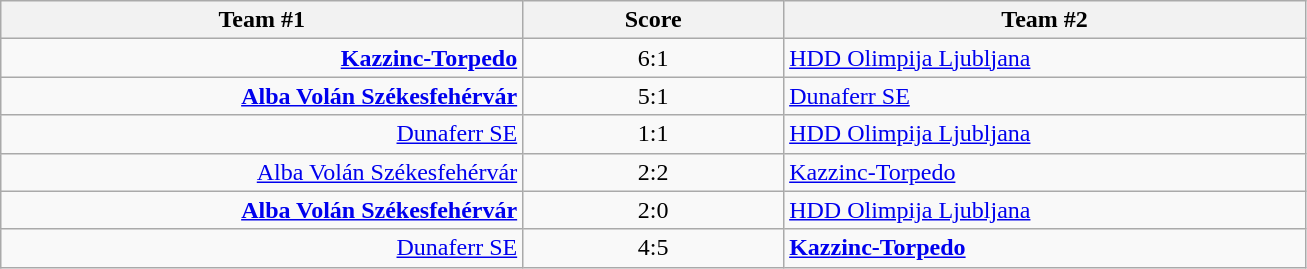<table class="wikitable" style="text-align: center;">
<tr>
<th width=22%>Team #1</th>
<th width=11%>Score</th>
<th width=22%>Team #2</th>
</tr>
<tr>
<td style="text-align: right;"><strong><a href='#'>Kazzinc-Torpedo</a></strong> </td>
<td>6:1</td>
<td style="text-align: left;"> <a href='#'>HDD Olimpija Ljubljana</a></td>
</tr>
<tr>
<td style="text-align: right;"><strong><a href='#'>Alba Volán Székesfehérvár</a></strong> </td>
<td>5:1</td>
<td style="text-align: left;"> <a href='#'>Dunaferr SE</a></td>
</tr>
<tr>
<td style="text-align: right;"><a href='#'>Dunaferr SE</a> </td>
<td>1:1</td>
<td style="text-align: left;"> <a href='#'>HDD Olimpija Ljubljana</a></td>
</tr>
<tr>
<td style="text-align: right;"><a href='#'>Alba Volán Székesfehérvár</a> </td>
<td>2:2</td>
<td style="text-align: left;"> <a href='#'>Kazzinc-Torpedo</a></td>
</tr>
<tr>
<td style="text-align: right;"><strong><a href='#'>Alba Volán Székesfehérvár</a></strong> </td>
<td>2:0</td>
<td style="text-align: left;"> <a href='#'>HDD Olimpija Ljubljana</a></td>
</tr>
<tr>
<td style="text-align: right;"><a href='#'>Dunaferr SE</a></td>
<td>4:5</td>
<td style="text-align: left;"> <strong><a href='#'>Kazzinc-Torpedo</a></strong></td>
</tr>
</table>
